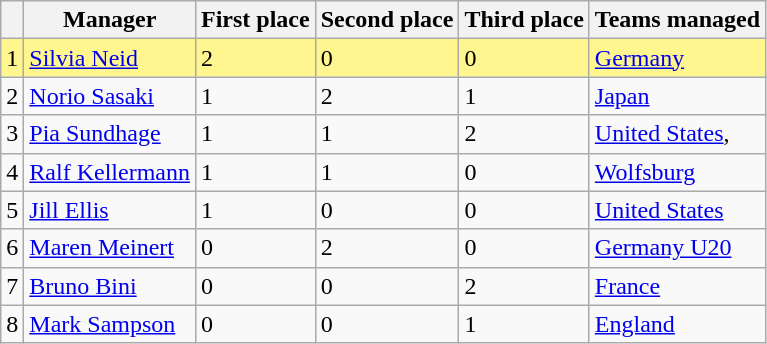<table class="wikitable">
<tr>
<th></th>
<th>Manager</th>
<th>First place</th>
<th>Second place</th>
<th>Third place</th>
<th>Teams managed</th>
</tr>
<tr bgcolor="#FFF68F">
<td>1</td>
<td> <a href='#'>Silvia Neid</a></td>
<td>2</td>
<td>0</td>
<td>0</td>
<td> <a href='#'>Germany</a></td>
</tr>
<tr>
<td>2</td>
<td> <a href='#'>Norio Sasaki</a></td>
<td>1</td>
<td>2</td>
<td>1</td>
<td> <a href='#'>Japan</a></td>
</tr>
<tr>
<td>3</td>
<td> <a href='#'>Pia Sundhage</a></td>
<td>1</td>
<td>1</td>
<td>2</td>
<td> <a href='#'>United States</a>, </td>
</tr>
<tr>
<td>4</td>
<td> <a href='#'>Ralf Kellermann</a></td>
<td>1</td>
<td>1</td>
<td>0</td>
<td> <a href='#'>Wolfsburg</a></td>
</tr>
<tr>
<td>5</td>
<td> <a href='#'>Jill Ellis</a></td>
<td>1</td>
<td>0</td>
<td>0</td>
<td> <a href='#'>United States</a></td>
</tr>
<tr>
<td>6</td>
<td> <a href='#'>Maren Meinert</a></td>
<td>0</td>
<td>2</td>
<td>0</td>
<td> <a href='#'>Germany U20</a></td>
</tr>
<tr>
<td>7</td>
<td> <a href='#'>Bruno Bini</a></td>
<td>0</td>
<td>0</td>
<td>2</td>
<td> <a href='#'>France</a></td>
</tr>
<tr>
<td>8</td>
<td> <a href='#'>Mark Sampson</a></td>
<td>0</td>
<td>0</td>
<td>1</td>
<td> <a href='#'>England</a></td>
</tr>
</table>
